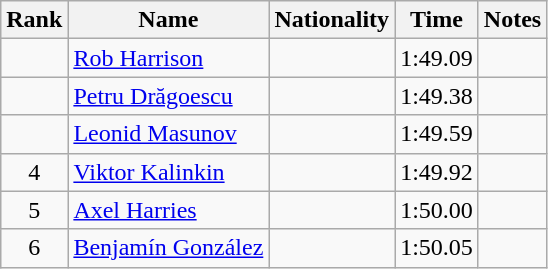<table class="wikitable sortable" style="text-align:center">
<tr>
<th>Rank</th>
<th>Name</th>
<th>Nationality</th>
<th>Time</th>
<th>Notes</th>
</tr>
<tr>
<td></td>
<td align="left"><a href='#'>Rob Harrison</a></td>
<td align=left></td>
<td>1:49.09</td>
<td></td>
</tr>
<tr>
<td></td>
<td align="left"><a href='#'>Petru Drăgoescu</a></td>
<td align=left></td>
<td>1:49.38</td>
<td></td>
</tr>
<tr>
<td></td>
<td align="left"><a href='#'>Leonid Masunov</a></td>
<td align=left></td>
<td>1:49.59</td>
<td></td>
</tr>
<tr>
<td>4</td>
<td align="left"><a href='#'>Viktor Kalinkin</a></td>
<td align=left></td>
<td>1:49.92</td>
<td></td>
</tr>
<tr>
<td>5</td>
<td align="left"><a href='#'>Axel Harries</a></td>
<td align=left></td>
<td>1:50.00</td>
<td></td>
</tr>
<tr>
<td>6</td>
<td align="left"><a href='#'>Benjamín González</a></td>
<td align=left></td>
<td>1:50.05</td>
<td></td>
</tr>
</table>
